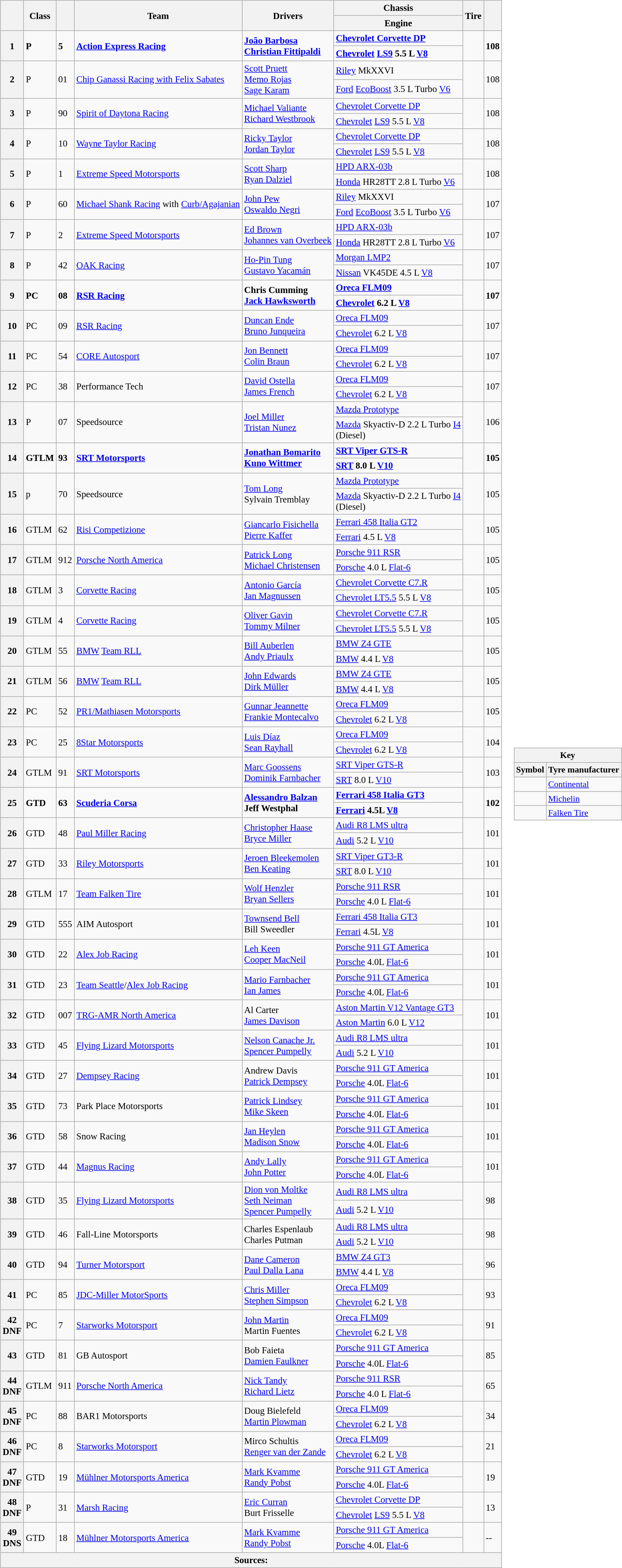<table>
<tr>
<td><br><table class="wikitable" style="font-size: 95%;">
<tr>
<th rowspan="2"></th>
<th rowspan="2">Class</th>
<th rowspan="2" class="unsortable"></th>
<th rowspan="2" class="unsortable">Team</th>
<th rowspan="2" class="unsortable">Drivers</th>
<th class="unsortable" scope="col">Chassis</th>
<th rowspan="2">Tire</th>
<th rowspan="2" class="unsortable"></th>
</tr>
<tr>
<th>Engine</th>
</tr>
<tr style="font-weight:bold">
<th rowspan="2">1</th>
<td rowspan="2">P</td>
<td rowspan="2">5</td>
<td rowspan="2"> <a href='#'>Action Express Racing</a></td>
<td rowspan="2"> <a href='#'>João Barbosa</a><br> <a href='#'>Christian Fittipaldi</a></td>
<td><a href='#'>Chevrolet Corvette DP</a></td>
<td rowspan="2"></td>
<td rowspan="2">108</td>
</tr>
<tr style="font-weight:bold">
<td><a href='#'>Chevrolet</a> <a href='#'>LS9</a> 5.5 L <a href='#'>V8</a></td>
</tr>
<tr>
<th rowspan="2">2</th>
<td rowspan="2">P</td>
<td rowspan="2">01</td>
<td rowspan="2"> <a href='#'>Chip Ganassi Racing with Felix Sabates</a></td>
<td rowspan="2"> <a href='#'>Scott Pruett</a><br> <a href='#'>Memo Rojas</a><br> <a href='#'>Sage Karam</a></td>
<td><a href='#'>Riley</a> MkXXVI</td>
<td rowspan="2"></td>
<td rowspan="2">108</td>
</tr>
<tr>
<td><a href='#'>Ford</a> <a href='#'>EcoBoost</a> 3.5 L Turbo <a href='#'>V6</a></td>
</tr>
<tr>
<th rowspan="2">3</th>
<td rowspan="2">P</td>
<td rowspan="2">90</td>
<td rowspan="2"> <a href='#'>Spirit of Daytona Racing</a></td>
<td rowspan="2"> <a href='#'>Michael Valiante</a><br> <a href='#'>Richard Westbrook</a></td>
<td><a href='#'>Chevrolet Corvette DP</a></td>
<td rowspan="2"></td>
<td rowspan="2">108</td>
</tr>
<tr>
<td><a href='#'>Chevrolet</a> <a href='#'>LS9</a> 5.5 L <a href='#'>V8</a></td>
</tr>
<tr>
<th rowspan="2">4</th>
<td rowspan="2">P</td>
<td rowspan="2">10</td>
<td rowspan="2"> <a href='#'>Wayne Taylor Racing</a></td>
<td rowspan="2"> <a href='#'>Ricky Taylor</a><br> <a href='#'>Jordan Taylor</a></td>
<td><a href='#'>Chevrolet Corvette DP</a></td>
<td rowspan="2"></td>
<td rowspan="2">108</td>
</tr>
<tr>
<td><a href='#'>Chevrolet</a> <a href='#'>LS9</a> 5.5 L <a href='#'>V8</a></td>
</tr>
<tr>
<th rowspan="2">5</th>
<td rowspan="2">P</td>
<td rowspan="2">1</td>
<td rowspan="2"> <a href='#'>Extreme Speed Motorsports</a></td>
<td rowspan="2"> <a href='#'>Scott Sharp</a><br> <a href='#'>Ryan Dalziel</a></td>
<td><a href='#'>HPD ARX-03b</a></td>
<td rowspan="2"></td>
<td rowspan="2">108</td>
</tr>
<tr>
<td><a href='#'>Honda</a> HR28TT 2.8 L Turbo <a href='#'>V6</a></td>
</tr>
<tr>
<th rowspan="2">6</th>
<td rowspan="2">P</td>
<td rowspan="2">60</td>
<td rowspan="2"> <a href='#'>Michael Shank Racing</a> with <a href='#'>Curb/Agajanian</a></td>
<td rowspan="2"> <a href='#'>John Pew</a><br> <a href='#'>Oswaldo Negri</a></td>
<td><a href='#'>Riley</a> MkXXVI</td>
<td rowspan="2"></td>
<td rowspan="2">107</td>
</tr>
<tr>
<td><a href='#'>Ford</a> <a href='#'>EcoBoost</a> 3.5 L Turbo <a href='#'>V6</a></td>
</tr>
<tr>
<th rowspan="2">7</th>
<td rowspan="2">P</td>
<td rowspan="2">2</td>
<td rowspan="2"> <a href='#'>Extreme Speed Motorsports</a></td>
<td rowspan="2"> <a href='#'>Ed Brown</a><br> <a href='#'>Johannes van Overbeek</a></td>
<td><a href='#'>HPD ARX-03b</a></td>
<td rowspan="2"></td>
<td rowspan="2">107</td>
</tr>
<tr>
<td><a href='#'>Honda</a> HR28TT 2.8 L Turbo <a href='#'>V6</a></td>
</tr>
<tr>
<th rowspan="2">8</th>
<td rowspan="2">P</td>
<td rowspan="2">42</td>
<td rowspan="2"> <a href='#'>OAK Racing</a></td>
<td rowspan="2"> <a href='#'>Ho-Pin Tung</a><br> <a href='#'>Gustavo Yacamán</a></td>
<td><a href='#'>Morgan LMP2</a></td>
<td rowspan="2"></td>
<td rowspan="2">107</td>
</tr>
<tr>
<td><a href='#'>Nissan</a> VK45DE 4.5 L <a href='#'>V8</a></td>
</tr>
<tr style="font-weight:bold">
<th rowspan="2">9</th>
<td rowspan="2">PC</td>
<td rowspan="2">08</td>
<td rowspan="2"> <a href='#'>RSR Racing</a></td>
<td rowspan="2"> Chris Cumming<br> <a href='#'>Jack Hawksworth</a></td>
<td><a href='#'>Oreca FLM09</a></td>
<td rowspan="2"></td>
<td rowspan="2">107</td>
</tr>
<tr style="font-weight:bold">
<td><a href='#'>Chevrolet</a> 6.2 L <a href='#'>V8</a></td>
</tr>
<tr>
<th rowspan="2">10</th>
<td rowspan="2">PC</td>
<td rowspan="2">09</td>
<td rowspan="2"> <a href='#'>RSR Racing</a></td>
<td rowspan="2"> <a href='#'>Duncan Ende</a><br> <a href='#'>Bruno Junqueira</a></td>
<td><a href='#'>Oreca FLM09</a></td>
<td rowspan="2"></td>
<td rowspan="2">107</td>
</tr>
<tr>
<td><a href='#'>Chevrolet</a> 6.2 L <a href='#'>V8</a></td>
</tr>
<tr>
<th rowspan="2">11</th>
<td rowspan="2">PC</td>
<td rowspan="2">54</td>
<td rowspan="2"> <a href='#'>CORE Autosport</a></td>
<td rowspan="2"> <a href='#'>Jon Bennett</a><br> <a href='#'>Colin Braun</a></td>
<td><a href='#'>Oreca FLM09</a></td>
<td rowspan="2"></td>
<td rowspan="2">107</td>
</tr>
<tr>
<td><a href='#'>Chevrolet</a> 6.2 L <a href='#'>V8</a></td>
</tr>
<tr>
<th rowspan="2">12</th>
<td rowspan="2">PC</td>
<td rowspan="2">38</td>
<td rowspan="2"> Performance Tech</td>
<td rowspan="2"> <a href='#'>David Ostella</a><br> <a href='#'>James French</a></td>
<td><a href='#'>Oreca FLM09</a></td>
<td rowspan="2"></td>
<td rowspan="2">107</td>
</tr>
<tr>
<td><a href='#'>Chevrolet</a> 6.2 L <a href='#'>V8</a></td>
</tr>
<tr>
<th rowspan="2">13</th>
<td rowspan="2">P</td>
<td rowspan="2">07</td>
<td rowspan="2"> Speedsource</td>
<td rowspan="2"> <a href='#'>Joel Miller</a><br> <a href='#'>Tristan Nunez</a></td>
<td><a href='#'>Mazda Prototype</a></td>
<td rowspan="2"></td>
<td rowspan="2">106</td>
</tr>
<tr>
<td><a href='#'>Mazda</a> Skyactiv-D 2.2 L Turbo <a href='#'>I4</a><br>(Diesel)</td>
</tr>
<tr style="font-weight:bold">
<th rowspan="2">14</th>
<td rowspan="2">GTLM</td>
<td rowspan="2">93</td>
<td rowspan="2"> <a href='#'>SRT Motorsports</a></td>
<td rowspan="2"> <a href='#'>Jonathan Bomarito</a><br> <a href='#'>Kuno Wittmer</a></td>
<td><a href='#'>SRT Viper GTS-R</a></td>
<td rowspan="2"></td>
<td rowspan="2">105</td>
</tr>
<tr style="font-weight:bold">
<td><a href='#'>SRT</a> 8.0 L <a href='#'>V10</a></td>
</tr>
<tr>
<th rowspan="2">15</th>
<td rowspan="2">p</td>
<td rowspan="2">70</td>
<td rowspan="2"> Speedsource</td>
<td rowspan="2"> <a href='#'>Tom Long</a><br> Sylvain Tremblay</td>
<td><a href='#'>Mazda Prototype</a></td>
<td rowspan="2"></td>
<td rowspan="2">105</td>
</tr>
<tr>
<td><a href='#'>Mazda</a> Skyactiv-D 2.2 L Turbo <a href='#'>I4</a><br>(Diesel)</td>
</tr>
<tr>
<th rowspan="2">16</th>
<td rowspan="2">GTLM</td>
<td rowspan="2">62</td>
<td rowspan="2"> <a href='#'>Risi Competizione</a></td>
<td rowspan="2"> <a href='#'>Giancarlo Fisichella</a><br> <a href='#'>Pierre Kaffer</a></td>
<td><a href='#'>Ferrari 458 Italia GT2</a></td>
<td rowspan="2"></td>
<td rowspan="2">105</td>
</tr>
<tr>
<td><a href='#'>Ferrari</a> 4.5 L <a href='#'>V8</a></td>
</tr>
<tr>
<th rowspan="2">17</th>
<td rowspan="2">GTLM</td>
<td rowspan="2">912</td>
<td rowspan="2"> <a href='#'>Porsche North America</a></td>
<td rowspan="2"> <a href='#'>Patrick Long</a><br> <a href='#'>Michael Christensen</a></td>
<td><a href='#'>Porsche 911 RSR</a></td>
<td rowspan="2"></td>
<td rowspan="2">105</td>
</tr>
<tr>
<td><a href='#'>Porsche</a> 4.0 L <a href='#'>Flat-6</a></td>
</tr>
<tr>
<th rowspan="2">18</th>
<td rowspan="2">GTLM</td>
<td rowspan="2">3</td>
<td rowspan="2"> <a href='#'>Corvette Racing</a></td>
<td rowspan="2"> <a href='#'>Antonio García</a><br> <a href='#'>Jan Magnussen</a></td>
<td><a href='#'>Chevrolet Corvette C7.R</a></td>
<td rowspan="2"></td>
<td rowspan="2">105</td>
</tr>
<tr>
<td><a href='#'>Chevrolet LT5.5</a> 5.5 L <a href='#'>V8</a></td>
</tr>
<tr>
<th rowspan="2">19</th>
<td rowspan="2">GTLM</td>
<td rowspan="2">4</td>
<td rowspan="2"> <a href='#'>Corvette Racing</a></td>
<td rowspan="2"> <a href='#'>Oliver Gavin</a><br> <a href='#'>Tommy Milner</a></td>
<td><a href='#'>Chevrolet Corvette C7.R</a></td>
<td rowspan="2"></td>
<td rowspan="2">105</td>
</tr>
<tr>
<td><a href='#'>Chevrolet LT5.5</a> 5.5 L <a href='#'>V8</a></td>
</tr>
<tr>
<th rowspan="2">20</th>
<td rowspan="2">GTLM</td>
<td rowspan="2">55</td>
<td rowspan="2"> <a href='#'>BMW</a> <a href='#'>Team RLL</a></td>
<td rowspan="2"> <a href='#'>Bill Auberlen</a><br> <a href='#'>Andy Priaulx</a></td>
<td><a href='#'>BMW Z4 GTE</a></td>
<td rowspan="2"></td>
<td rowspan="2">105</td>
</tr>
<tr>
<td><a href='#'>BMW</a> 4.4 L <a href='#'>V8</a></td>
</tr>
<tr>
<th rowspan="2">21</th>
<td rowspan="2">GTLM</td>
<td rowspan="2">56</td>
<td rowspan="2"> <a href='#'>BMW</a> <a href='#'>Team RLL</a></td>
<td rowspan="2"> <a href='#'>John Edwards</a><br> <a href='#'>Dirk Müller</a></td>
<td><a href='#'>BMW Z4 GTE</a></td>
<td rowspan="2"></td>
<td rowspan="2">105</td>
</tr>
<tr>
<td><a href='#'>BMW</a> 4.4 L <a href='#'>V8</a></td>
</tr>
<tr>
<th rowspan="2">22</th>
<td rowspan="2">PC</td>
<td rowspan="2">52</td>
<td rowspan="2"> <a href='#'>PR1/Mathiasen Motorsports</a></td>
<td rowspan="2"> <a href='#'>Gunnar Jeannette</a><br> <a href='#'>Frankie Montecalvo</a></td>
<td><a href='#'>Oreca FLM09</a></td>
<td rowspan="2"></td>
<td rowspan="2">105</td>
</tr>
<tr>
<td><a href='#'>Chevrolet</a> 6.2 L <a href='#'>V8</a></td>
</tr>
<tr>
<th rowspan="2">23</th>
<td rowspan="2">PC</td>
<td rowspan="2">25</td>
<td rowspan="2"> <a href='#'>8Star Motorsports</a></td>
<td rowspan="2"> <a href='#'>Luis Díaz</a><br> <a href='#'>Sean Rayhall</a></td>
<td><a href='#'>Oreca FLM09</a></td>
<td rowspan="2"></td>
<td rowspan="2">104</td>
</tr>
<tr>
<td><a href='#'>Chevrolet</a> 6.2 L <a href='#'>V8</a></td>
</tr>
<tr>
<th rowspan="2">24</th>
<td rowspan="2">GTLM</td>
<td rowspan="2">91</td>
<td rowspan="2"> <a href='#'>SRT Motorsports</a></td>
<td rowspan="2"> <a href='#'>Marc Goossens</a><br> <a href='#'>Dominik Farnbacher</a></td>
<td><a href='#'>SRT Viper GTS-R</a></td>
<td rowspan="2"></td>
<td rowspan="2">103</td>
</tr>
<tr>
<td><a href='#'>SRT</a> 8.0 L <a href='#'>V10</a></td>
</tr>
<tr style="font-weight:bold">
<th rowspan="2">25</th>
<td rowspan="2">GTD</td>
<td rowspan="2">63</td>
<td rowspan="2"> <a href='#'>Scuderia Corsa</a></td>
<td rowspan="2"> <a href='#'>Alessandro Balzan</a><br> Jeff Westphal</td>
<td><a href='#'>Ferrari 458 Italia GT3</a></td>
<td rowspan="2"></td>
<td rowspan="2">102</td>
</tr>
<tr style="font-weight:bold">
<td><a href='#'>Ferrari</a> 4.5L <a href='#'>V8</a></td>
</tr>
<tr>
<th rowspan="2">26</th>
<td rowspan="2">GTD</td>
<td rowspan="2">48</td>
<td rowspan="2"> <a href='#'>Paul Miller Racing</a></td>
<td rowspan="2"> <a href='#'>Christopher Haase</a><br> <a href='#'>Bryce Miller</a></td>
<td><a href='#'>Audi R8 LMS ultra</a></td>
<td rowspan="2"></td>
<td rowspan="2">101</td>
</tr>
<tr>
<td><a href='#'>Audi</a> 5.2 L <a href='#'>V10</a></td>
</tr>
<tr>
<th rowspan="2">27</th>
<td rowspan="2">GTD</td>
<td rowspan="2">33</td>
<td rowspan="2"> <a href='#'>Riley Motorsports</a></td>
<td rowspan="2"> <a href='#'>Jeroen Bleekemolen</a><br> <a href='#'>Ben Keating</a></td>
<td><a href='#'>SRT Viper GT3-R</a></td>
<td rowspan="2"></td>
<td rowspan="2">101</td>
</tr>
<tr>
<td><a href='#'>SRT</a> 8.0 L <a href='#'>V10</a></td>
</tr>
<tr>
<th rowspan="2">28</th>
<td rowspan="2">GTLM</td>
<td rowspan="2">17</td>
<td rowspan="2"> <a href='#'>Team Falken Tire</a></td>
<td rowspan="2"> <a href='#'>Wolf Henzler</a><br> <a href='#'>Bryan Sellers</a></td>
<td><a href='#'>Porsche 911 RSR</a></td>
<td rowspan="2"></td>
<td rowspan="2">101</td>
</tr>
<tr>
<td><a href='#'>Porsche</a> 4.0 L <a href='#'>Flat-6</a></td>
</tr>
<tr>
<th rowspan="2">29</th>
<td rowspan="2">GTD</td>
<td rowspan="2">555</td>
<td rowspan="2"> AIM Autosport</td>
<td rowspan="2"> <a href='#'>Townsend Bell</a><br> Bill Sweedler</td>
<td><a href='#'>Ferrari 458 Italia GT3</a></td>
<td rowspan="2"></td>
<td rowspan="2">101</td>
</tr>
<tr>
<td><a href='#'>Ferrari</a> 4.5L <a href='#'>V8</a></td>
</tr>
<tr>
<th rowspan="2">30</th>
<td rowspan="2">GTD</td>
<td rowspan="2">22</td>
<td rowspan="2"> <a href='#'>Alex Job Racing</a></td>
<td rowspan="2"> <a href='#'>Leh Keen</a><br> <a href='#'>Cooper MacNeil</a></td>
<td><a href='#'>Porsche 911 GT America</a></td>
<td rowspan="2"></td>
<td rowspan="2">101</td>
</tr>
<tr>
<td><a href='#'>Porsche</a> 4.0L <a href='#'>Flat-6</a></td>
</tr>
<tr>
<th rowspan="2">31</th>
<td rowspan="2">GTD</td>
<td rowspan="2">23</td>
<td rowspan="2"> <a href='#'>Team Seattle</a>/<a href='#'>Alex Job Racing</a></td>
<td rowspan="2"> <a href='#'>Mario Farnbacher</a><br> <a href='#'>Ian James</a></td>
<td><a href='#'>Porsche 911 GT America</a></td>
<td rowspan="2"></td>
<td rowspan="2">101</td>
</tr>
<tr>
<td><a href='#'>Porsche</a> 4.0L <a href='#'>Flat-6</a></td>
</tr>
<tr>
<th rowspan="2">32</th>
<td rowspan="2">GTD</td>
<td rowspan="2">007</td>
<td rowspan="2"> <a href='#'>TRG-AMR North America</a></td>
<td rowspan="2"> Al Carter<br> <a href='#'>James Davison</a></td>
<td><a href='#'>Aston Martin V12 Vantage GT3</a></td>
<td rowspan="2"></td>
<td rowspan="2">101</td>
</tr>
<tr>
<td><a href='#'>Aston Martin</a> 6.0 L <a href='#'>V12</a></td>
</tr>
<tr>
<th rowspan="2">33</th>
<td rowspan="2">GTD</td>
<td rowspan="2">45</td>
<td rowspan="2"> <a href='#'>Flying Lizard Motorsports</a></td>
<td rowspan="2"> <a href='#'>Nelson Canache Jr.</a><br> <a href='#'>Spencer Pumpelly</a></td>
<td><a href='#'>Audi R8 LMS ultra</a></td>
<td rowspan="2"></td>
<td rowspan="2">101</td>
</tr>
<tr>
<td><a href='#'>Audi</a> 5.2 L <a href='#'>V10</a></td>
</tr>
<tr>
<th rowspan="2">34</th>
<td rowspan="2">GTD</td>
<td rowspan="2">27</td>
<td rowspan="2"> <a href='#'>Dempsey Racing</a></td>
<td rowspan="2"> Andrew Davis<br> <a href='#'>Patrick Dempsey</a></td>
<td><a href='#'>Porsche 911 GT America</a></td>
<td rowspan="2"></td>
<td rowspan="2">101</td>
</tr>
<tr>
<td><a href='#'>Porsche</a> 4.0L <a href='#'>Flat-6</a></td>
</tr>
<tr>
<th rowspan="2">35</th>
<td rowspan="2">GTD</td>
<td rowspan="2">73</td>
<td rowspan="2"> Park Place Motorsports</td>
<td rowspan="2"> <a href='#'>Patrick Lindsey</a><br> <a href='#'>Mike Skeen</a></td>
<td><a href='#'>Porsche 911 GT America</a></td>
<td rowspan="2"></td>
<td rowspan="2">101</td>
</tr>
<tr>
<td><a href='#'>Porsche</a> 4.0L <a href='#'>Flat-6</a></td>
</tr>
<tr>
<th rowspan="2">36</th>
<td rowspan="2">GTD</td>
<td rowspan="2">58</td>
<td rowspan="2"> Snow Racing</td>
<td rowspan="2"> <a href='#'>Jan Heylen</a><br> <a href='#'>Madison Snow</a></td>
<td><a href='#'>Porsche 911 GT America</a></td>
<td rowspan="2"></td>
<td rowspan="2">101</td>
</tr>
<tr>
<td><a href='#'>Porsche</a> 4.0L <a href='#'>Flat-6</a></td>
</tr>
<tr>
<th rowspan="2">37</th>
<td rowspan="2">GTD</td>
<td rowspan="2">44</td>
<td rowspan="2"> <a href='#'>Magnus Racing</a></td>
<td rowspan="2"> <a href='#'>Andy Lally</a><br> <a href='#'>John Potter</a></td>
<td><a href='#'>Porsche 911 GT America</a></td>
<td rowspan="2"></td>
<td rowspan="2">101</td>
</tr>
<tr>
<td><a href='#'>Porsche</a> 4.0L <a href='#'>Flat-6</a></td>
</tr>
<tr>
<th rowspan="2">38</th>
<td rowspan="2">GTD</td>
<td rowspan="2">35</td>
<td rowspan="2"> <a href='#'>Flying Lizard Motorsports</a></td>
<td rowspan="2"> <a href='#'>Dion von Moltke</a><br> <a href='#'>Seth Neiman</a><br> <a href='#'>Spencer Pumpelly</a></td>
<td><a href='#'>Audi R8 LMS ultra</a></td>
<td rowspan="2"></td>
<td rowspan="2">98</td>
</tr>
<tr>
<td><a href='#'>Audi</a> 5.2 L <a href='#'>V10</a></td>
</tr>
<tr>
<th rowspan="2">39</th>
<td rowspan="2">GTD</td>
<td rowspan="2">46</td>
<td rowspan="2"> Fall-Line Motorsports</td>
<td rowspan="2"> Charles Espenlaub<br> Charles Putman</td>
<td><a href='#'>Audi R8 LMS ultra</a></td>
<td rowspan="2"></td>
<td rowspan="2">98</td>
</tr>
<tr>
<td><a href='#'>Audi</a> 5.2 L <a href='#'>V10</a></td>
</tr>
<tr>
<th rowspan="2">40</th>
<td rowspan="2">GTD</td>
<td rowspan="2">94</td>
<td rowspan="2"> <a href='#'>Turner Motorsport</a></td>
<td rowspan="2"> <a href='#'>Dane Cameron</a><br> <a href='#'>Paul Dalla Lana</a></td>
<td><a href='#'>BMW Z4 GT3</a></td>
<td rowspan="2"></td>
<td rowspan="2">96</td>
</tr>
<tr>
<td><a href='#'>BMW</a> 4.4 L <a href='#'>V8</a></td>
</tr>
<tr>
<th rowspan="2">41</th>
<td rowspan="2">PC</td>
<td rowspan="2">85</td>
<td rowspan="2"> <a href='#'>JDC-Miller MotorSports</a></td>
<td rowspan="2"> <a href='#'>Chris Miller</a><br> <a href='#'>Stephen Simpson</a></td>
<td><a href='#'>Oreca FLM09</a></td>
<td rowspan="2"></td>
<td rowspan="2">93</td>
</tr>
<tr>
<td><a href='#'>Chevrolet</a> 6.2 L <a href='#'>V8</a></td>
</tr>
<tr>
<th rowspan="2">42<br>DNF</th>
<td rowspan="2">PC</td>
<td rowspan="2">7</td>
<td rowspan="2"> <a href='#'>Starworks Motorsport</a></td>
<td rowspan="2"> <a href='#'>John Martin</a><br> Martin Fuentes</td>
<td><a href='#'>Oreca FLM09</a></td>
<td rowspan="2"></td>
<td rowspan="2">91</td>
</tr>
<tr>
<td><a href='#'>Chevrolet</a> 6.2 L <a href='#'>V8</a></td>
</tr>
<tr>
<th rowspan="2">43</th>
<td rowspan="2">GTD</td>
<td rowspan="2">81</td>
<td rowspan="2"> GB Autosport</td>
<td rowspan="2"> Bob Faieta<br> <a href='#'>Damien Faulkner</a></td>
<td><a href='#'>Porsche 911 GT America</a></td>
<td rowspan="2"></td>
<td rowspan="2">85</td>
</tr>
<tr>
<td><a href='#'>Porsche</a> 4.0L <a href='#'>Flat-6</a></td>
</tr>
<tr>
<th rowspan="2">44<br>DNF</th>
<td rowspan="2">GTLM</td>
<td rowspan="2">911</td>
<td rowspan="2"> <a href='#'>Porsche North America</a></td>
<td rowspan="2"> <a href='#'>Nick Tandy</a><br> <a href='#'>Richard Lietz</a></td>
<td><a href='#'>Porsche 911 RSR</a></td>
<td rowspan="2"></td>
<td rowspan="2">65</td>
</tr>
<tr>
<td><a href='#'>Porsche</a> 4.0 L <a href='#'>Flat-6</a></td>
</tr>
<tr>
<th rowspan="2">45<br>DNF</th>
<td rowspan="2">PC</td>
<td rowspan="2">88</td>
<td rowspan="2"> BAR1 Motorsports</td>
<td rowspan="2"> Doug Bielefeld<br> <a href='#'>Martin Plowman</a></td>
<td><a href='#'>Oreca FLM09</a></td>
<td rowspan="2"></td>
<td rowspan="2">34</td>
</tr>
<tr>
<td><a href='#'>Chevrolet</a> 6.2 L <a href='#'>V8</a></td>
</tr>
<tr>
<th rowspan="2">46<br>DNF</th>
<td rowspan="2">PC</td>
<td rowspan="2">8</td>
<td rowspan="2"> <a href='#'>Starworks Motorsport</a></td>
<td rowspan="2"> Mirco Schultis<br> <a href='#'>Renger van der Zande</a></td>
<td><a href='#'>Oreca FLM09</a></td>
<td rowspan="2"></td>
<td rowspan="2">21</td>
</tr>
<tr>
<td><a href='#'>Chevrolet</a> 6.2 L <a href='#'>V8</a></td>
</tr>
<tr>
<th rowspan="2">47<br>DNF</th>
<td rowspan="2">GTD</td>
<td rowspan="2">19</td>
<td rowspan="2"> <a href='#'>Mühlner Motorsports America</a></td>
<td rowspan="2"> <a href='#'>Mark Kvamme</a><br> <a href='#'>Randy Pobst</a></td>
<td><a href='#'>Porsche 911 GT America</a></td>
<td rowspan="2"></td>
<td rowspan="2">19</td>
</tr>
<tr>
<td><a href='#'>Porsche</a> 4.0L <a href='#'>Flat-6</a></td>
</tr>
<tr>
<th rowspan="2">48<br>DNF</th>
<td rowspan="2">P</td>
<td rowspan="2">31</td>
<td rowspan="2"> <a href='#'>Marsh Racing</a></td>
<td rowspan="2"> <a href='#'>Eric Curran</a><br> Burt Frisselle</td>
<td><a href='#'>Chevrolet Corvette DP</a></td>
<td rowspan="2"></td>
<td rowspan="2">13</td>
</tr>
<tr>
<td><a href='#'>Chevrolet</a> <a href='#'>LS9</a> 5.5 L <a href='#'>V8</a></td>
</tr>
<tr>
<th rowspan="2">49<br>DNS</th>
<td rowspan="2">GTD</td>
<td rowspan="2">18</td>
<td rowspan="2"> <a href='#'>Mühlner Motorsports America</a></td>
<td rowspan="2"> <a href='#'>Mark Kvamme</a><br> <a href='#'>Randy Pobst</a></td>
<td><a href='#'>Porsche 911 GT America</a></td>
<td rowspan="2"></td>
<td rowspan="2">--</td>
</tr>
<tr>
<td><a href='#'>Porsche</a> 4.0L <a href='#'>Flat-6</a></td>
</tr>
<tr>
<th colspan="8">Sources:</th>
</tr>
</table>
</td>
<td><br><table class="wikitable" style="margin-right:0; font-size:90%">
<tr>
<th colspan="2" scope="col">Key</th>
</tr>
<tr>
<th scope="col">Symbol</th>
<th scope="col">Tyre manufacturer</th>
</tr>
<tr>
<td></td>
<td><a href='#'>Continental</a></td>
</tr>
<tr>
<td></td>
<td><a href='#'>Michelin</a></td>
</tr>
<tr>
<td></td>
<td><a href='#'>Falken Tire</a></td>
</tr>
</table>
</td>
</tr>
</table>
